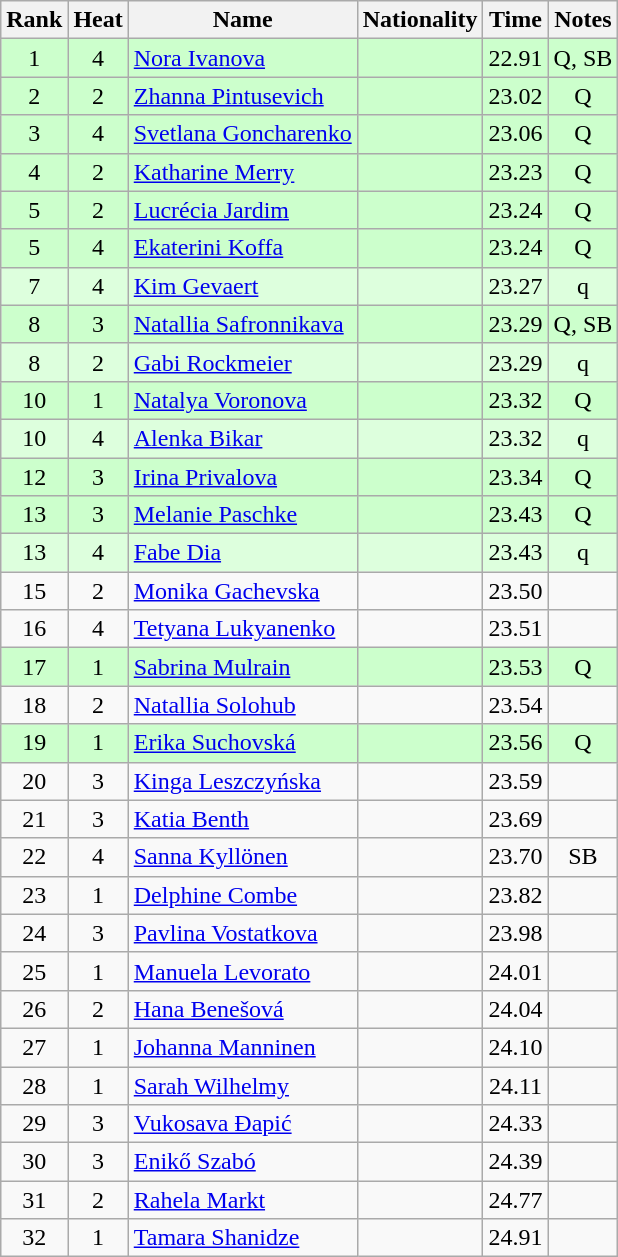<table class="wikitable sortable" style="text-align:center">
<tr>
<th>Rank</th>
<th>Heat</th>
<th>Name</th>
<th>Nationality</th>
<th>Time</th>
<th>Notes</th>
</tr>
<tr bgcolor=ccffcc>
<td>1</td>
<td>4</td>
<td align=left><a href='#'>Nora Ivanova</a></td>
<td align=left></td>
<td>22.91</td>
<td>Q, SB</td>
</tr>
<tr bgcolor=ccffcc>
<td>2</td>
<td>2</td>
<td align=left><a href='#'>Zhanna Pintusevich</a></td>
<td align=left></td>
<td>23.02</td>
<td>Q</td>
</tr>
<tr bgcolor=ccffcc>
<td>3</td>
<td>4</td>
<td align=left><a href='#'>Svetlana Goncharenko</a></td>
<td align=left></td>
<td>23.06</td>
<td>Q</td>
</tr>
<tr bgcolor=ccffcc>
<td>4</td>
<td>2</td>
<td align=left><a href='#'>Katharine Merry</a></td>
<td align=left></td>
<td>23.23</td>
<td>Q</td>
</tr>
<tr bgcolor=ccffcc>
<td>5</td>
<td>2</td>
<td align=left><a href='#'>Lucrécia Jardim</a></td>
<td align=left></td>
<td>23.24</td>
<td>Q</td>
</tr>
<tr bgcolor=ccffcc>
<td>5</td>
<td>4</td>
<td align=left><a href='#'>Ekaterini Koffa</a></td>
<td align=left></td>
<td>23.24</td>
<td>Q</td>
</tr>
<tr bgcolor=ddffdd>
<td>7</td>
<td>4</td>
<td align=left><a href='#'>Kim Gevaert</a></td>
<td align=left></td>
<td>23.27</td>
<td>q</td>
</tr>
<tr bgcolor=ccffcc>
<td>8</td>
<td>3</td>
<td align=left><a href='#'>Natallia Safronnikava</a></td>
<td align=left></td>
<td>23.29</td>
<td>Q, SB</td>
</tr>
<tr bgcolor=ddffdd>
<td>8</td>
<td>2</td>
<td align=left><a href='#'>Gabi Rockmeier</a></td>
<td align=left></td>
<td>23.29</td>
<td>q</td>
</tr>
<tr bgcolor=ccffcc>
<td>10</td>
<td>1</td>
<td align=left><a href='#'>Natalya Voronova</a></td>
<td align=left></td>
<td>23.32</td>
<td>Q</td>
</tr>
<tr bgcolor=ddffdd>
<td>10</td>
<td>4</td>
<td align=left><a href='#'>Alenka Bikar</a></td>
<td align=left></td>
<td>23.32</td>
<td>q</td>
</tr>
<tr bgcolor=ccffcc>
<td>12</td>
<td>3</td>
<td align=left><a href='#'>Irina Privalova</a></td>
<td align=left></td>
<td>23.34</td>
<td>Q</td>
</tr>
<tr bgcolor=ccffcc>
<td>13</td>
<td>3</td>
<td align=left><a href='#'>Melanie Paschke</a></td>
<td align=left></td>
<td>23.43</td>
<td>Q</td>
</tr>
<tr bgcolor=ddffdd>
<td>13</td>
<td>4</td>
<td align=left><a href='#'>Fabe Dia</a></td>
<td align=left></td>
<td>23.43</td>
<td>q</td>
</tr>
<tr>
<td>15</td>
<td>2</td>
<td align=left><a href='#'>Monika Gachevska</a></td>
<td align=left></td>
<td>23.50</td>
<td></td>
</tr>
<tr>
<td>16</td>
<td>4</td>
<td align=left><a href='#'>Tetyana Lukyanenko</a></td>
<td align=left></td>
<td>23.51</td>
<td></td>
</tr>
<tr bgcolor=ccffcc>
<td>17</td>
<td>1</td>
<td align=left><a href='#'>Sabrina Mulrain</a></td>
<td align=left></td>
<td>23.53</td>
<td>Q</td>
</tr>
<tr>
<td>18</td>
<td>2</td>
<td align=left><a href='#'>Natallia Solohub</a></td>
<td align=left></td>
<td>23.54</td>
<td></td>
</tr>
<tr bgcolor=ccffcc>
<td>19</td>
<td>1</td>
<td align=left><a href='#'>Erika Suchovská</a></td>
<td align=left></td>
<td>23.56</td>
<td>Q</td>
</tr>
<tr>
<td>20</td>
<td>3</td>
<td align=left><a href='#'>Kinga Leszczyńska</a></td>
<td align=left></td>
<td>23.59</td>
<td></td>
</tr>
<tr>
<td>21</td>
<td>3</td>
<td align=left><a href='#'>Katia Benth</a></td>
<td align=left></td>
<td>23.69</td>
<td></td>
</tr>
<tr>
<td>22</td>
<td>4</td>
<td align=left><a href='#'>Sanna Kyllönen</a></td>
<td align=left></td>
<td>23.70</td>
<td>SB</td>
</tr>
<tr>
<td>23</td>
<td>1</td>
<td align=left><a href='#'>Delphine Combe</a></td>
<td align=left></td>
<td>23.82</td>
<td></td>
</tr>
<tr>
<td>24</td>
<td>3</td>
<td align=left><a href='#'>Pavlina Vostatkova</a></td>
<td align=left></td>
<td>23.98</td>
<td></td>
</tr>
<tr>
<td>25</td>
<td>1</td>
<td align=left><a href='#'>Manuela Levorato</a></td>
<td align=left></td>
<td>24.01</td>
<td></td>
</tr>
<tr>
<td>26</td>
<td>2</td>
<td align=left><a href='#'>Hana Benešová</a></td>
<td align=left></td>
<td>24.04</td>
<td></td>
</tr>
<tr>
<td>27</td>
<td>1</td>
<td align=left><a href='#'>Johanna Manninen</a></td>
<td align=left></td>
<td>24.10</td>
<td></td>
</tr>
<tr>
<td>28</td>
<td>1</td>
<td align=left><a href='#'>Sarah Wilhelmy</a></td>
<td align=left></td>
<td>24.11</td>
<td></td>
</tr>
<tr>
<td>29</td>
<td>3</td>
<td align=left><a href='#'>Vukosava Đapić</a></td>
<td align=left></td>
<td>24.33</td>
<td></td>
</tr>
<tr>
<td>30</td>
<td>3</td>
<td align=left><a href='#'>Enikő Szabó</a></td>
<td align=left></td>
<td>24.39</td>
<td></td>
</tr>
<tr>
<td>31</td>
<td>2</td>
<td align=left><a href='#'>Rahela Markt</a></td>
<td align=left></td>
<td>24.77</td>
<td></td>
</tr>
<tr>
<td>32</td>
<td>1</td>
<td align=left><a href='#'>Tamara Shanidze</a></td>
<td align=left></td>
<td>24.91</td>
<td></td>
</tr>
</table>
